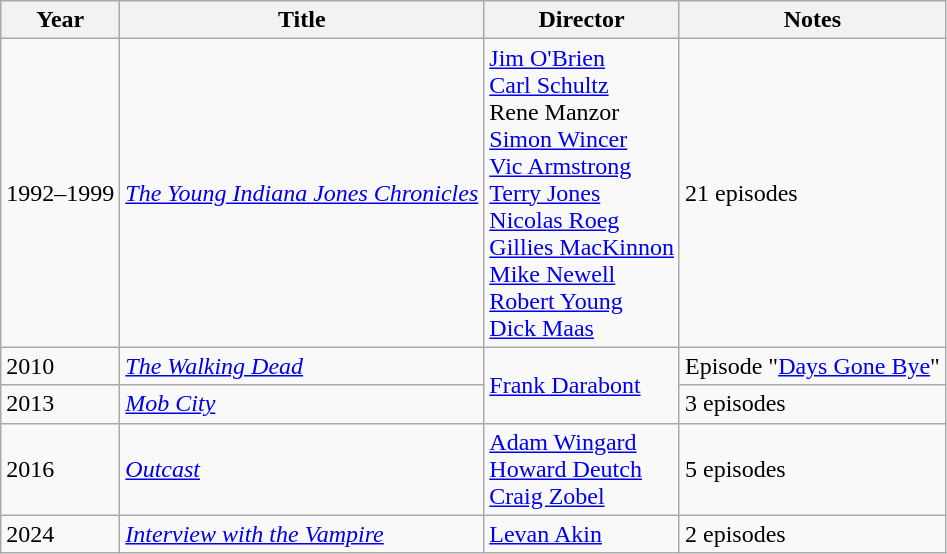<table class="wikitable">
<tr>
<th>Year</th>
<th>Title</th>
<th>Director</th>
<th>Notes</th>
</tr>
<tr>
<td>1992–1999</td>
<td><em><a href='#'>The Young Indiana Jones Chronicles</a></em></td>
<td><a href='#'>Jim O'Brien</a><br><a href='#'>Carl Schultz</a><br>Rene Manzor<br><a href='#'>Simon Wincer</a><br><a href='#'>Vic Armstrong</a><br><a href='#'>Terry Jones</a><br><a href='#'>Nicolas Roeg</a><br><a href='#'>Gillies MacKinnon</a><br><a href='#'>Mike Newell</a><br><a href='#'>Robert Young</a><br><a href='#'>Dick Maas</a></td>
<td>21 episodes</td>
</tr>
<tr>
<td>2010</td>
<td><em><a href='#'>The Walking Dead</a></em></td>
<td rowspan=2><a href='#'>Frank Darabont</a></td>
<td>Episode "<a href='#'>Days Gone Bye</a>"</td>
</tr>
<tr>
<td>2013</td>
<td><em><a href='#'>Mob City</a></em></td>
<td>3 episodes</td>
</tr>
<tr>
<td>2016</td>
<td><em><a href='#'>Outcast</a></em></td>
<td><a href='#'>Adam Wingard</a><br><a href='#'>Howard Deutch</a><br><a href='#'>Craig Zobel</a></td>
<td>5 episodes</td>
</tr>
<tr>
<td>2024</td>
<td><em><a href='#'>Interview with the Vampire</a></em></td>
<td><a href='#'>Levan Akin</a></td>
<td>2 episodes</td>
</tr>
</table>
